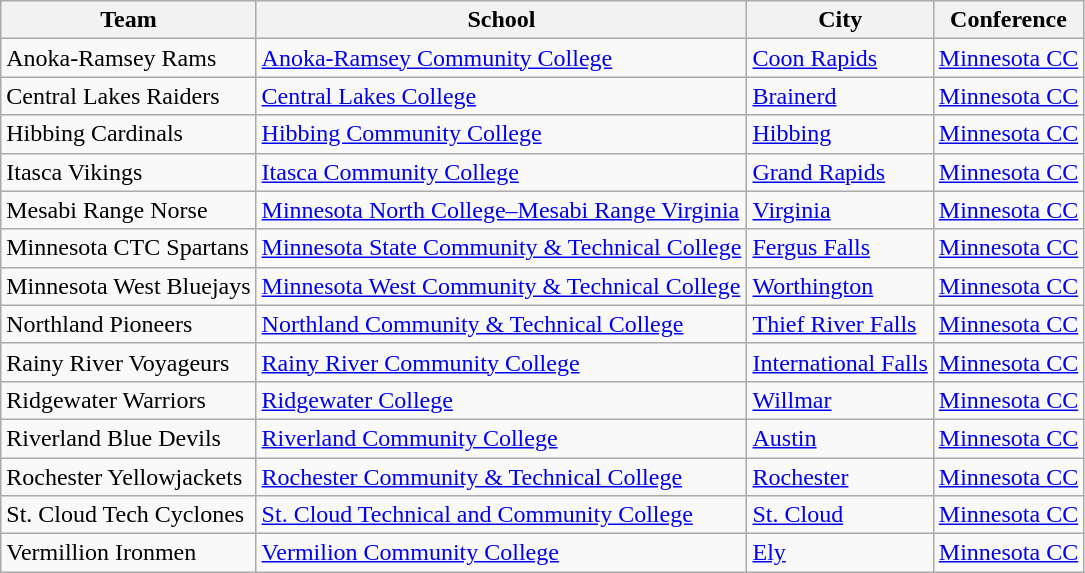<table class="sortable wikitable">
<tr>
<th>Team</th>
<th>School</th>
<th>City</th>
<th>Conference</th>
</tr>
<tr>
<td>Anoka-Ramsey Rams</td>
<td><a href='#'>Anoka-Ramsey Community College</a></td>
<td><a href='#'>Coon Rapids</a></td>
<td><a href='#'>Minnesota CC</a></td>
</tr>
<tr>
<td>Central Lakes Raiders</td>
<td><a href='#'>Central Lakes College</a></td>
<td><a href='#'>Brainerd</a></td>
<td><a href='#'>Minnesota CC</a></td>
</tr>
<tr>
<td>Hibbing Cardinals</td>
<td><a href='#'>Hibbing Community College</a></td>
<td><a href='#'>Hibbing</a></td>
<td><a href='#'>Minnesota CC</a></td>
</tr>
<tr>
<td>Itasca Vikings</td>
<td><a href='#'>Itasca Community College</a></td>
<td><a href='#'>Grand Rapids</a></td>
<td><a href='#'>Minnesota CC</a></td>
</tr>
<tr>
<td>Mesabi Range Norse</td>
<td><a href='#'>Minnesota North College–Mesabi Range Virginia</a></td>
<td><a href='#'>Virginia</a></td>
<td><a href='#'>Minnesota CC</a></td>
</tr>
<tr>
<td>Minnesota CTC Spartans</td>
<td><a href='#'>Minnesota State Community & Technical College</a></td>
<td><a href='#'>Fergus Falls</a></td>
<td><a href='#'>Minnesota CC</a></td>
</tr>
<tr>
<td>Minnesota West Bluejays</td>
<td><a href='#'>Minnesota West Community & Technical College</a></td>
<td><a href='#'>Worthington</a></td>
<td><a href='#'>Minnesota CC</a></td>
</tr>
<tr>
<td>Northland Pioneers</td>
<td><a href='#'>Northland Community & Technical College</a></td>
<td><a href='#'>Thief River Falls</a></td>
<td><a href='#'>Minnesota CC</a></td>
</tr>
<tr>
<td>Rainy River Voyageurs</td>
<td><a href='#'>Rainy River Community College</a></td>
<td><a href='#'>International Falls</a></td>
<td><a href='#'>Minnesota CC</a></td>
</tr>
<tr>
<td>Ridgewater Warriors</td>
<td><a href='#'>Ridgewater College</a></td>
<td><a href='#'>Willmar</a></td>
<td><a href='#'>Minnesota CC</a></td>
</tr>
<tr>
<td>Riverland Blue Devils</td>
<td><a href='#'>Riverland Community College</a></td>
<td><a href='#'>Austin</a></td>
<td><a href='#'>Minnesota CC</a></td>
</tr>
<tr>
<td>Rochester Yellowjackets</td>
<td><a href='#'>Rochester Community & Technical College</a></td>
<td><a href='#'>Rochester</a></td>
<td><a href='#'>Minnesota CC</a></td>
</tr>
<tr>
<td>St. Cloud Tech Cyclones</td>
<td><a href='#'>St. Cloud Technical and Community College</a></td>
<td><a href='#'>St. Cloud</a></td>
<td><a href='#'>Minnesota CC</a></td>
</tr>
<tr>
<td>Vermillion Ironmen</td>
<td><a href='#'>Vermilion Community College</a></td>
<td><a href='#'>Ely</a></td>
<td><a href='#'>Minnesota CC</a></td>
</tr>
</table>
